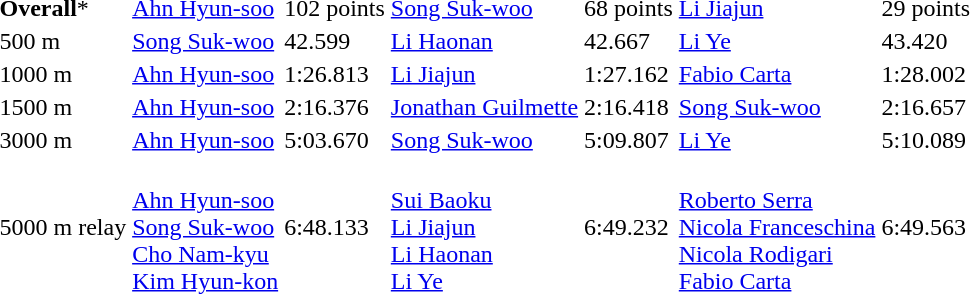<table>
<tr>
<td><strong>Overall</strong>*</td>
<td><a href='#'>Ahn Hyun-soo</a> <br> </td>
<td>102 points</td>
<td><a href='#'>Song Suk-woo</a> <br> </td>
<td>68 points</td>
<td><a href='#'>Li Jiajun</a> <br> </td>
<td>29 points</td>
</tr>
<tr>
<td>500 m</td>
<td><a href='#'>Song Suk-woo</a> <br> </td>
<td>42.599</td>
<td><a href='#'>Li Haonan</a> <br> </td>
<td>42.667</td>
<td><a href='#'>Li Ye</a> <br> </td>
<td>43.420</td>
</tr>
<tr>
<td>1000 m</td>
<td><a href='#'>Ahn Hyun-soo</a> <br> </td>
<td>1:26.813</td>
<td><a href='#'>Li Jiajun</a> <br> </td>
<td>1:27.162</td>
<td><a href='#'>Fabio Carta</a> <br> </td>
<td>1:28.002</td>
</tr>
<tr>
<td>1500 m</td>
<td><a href='#'>Ahn Hyun-soo</a> <br> </td>
<td>2:16.376</td>
<td><a href='#'>Jonathan Guilmette</a> <br> </td>
<td>2:16.418</td>
<td><a href='#'>Song Suk-woo</a> <br> </td>
<td>2:16.657</td>
</tr>
<tr>
<td>3000 m</td>
<td><a href='#'>Ahn Hyun-soo</a> <br> </td>
<td>5:03.670</td>
<td><a href='#'>Song Suk-woo</a> <br> </td>
<td>5:09.807</td>
<td><a href='#'>Li Ye</a> <br> </td>
<td>5:10.089</td>
</tr>
<tr>
<td>5000 m relay</td>
<td> <br> <a href='#'>Ahn Hyun-soo</a> <br> <a href='#'>Song Suk-woo</a> <br> <a href='#'>Cho Nam-kyu</a> <br> <a href='#'>Kim Hyun-kon</a></td>
<td>6:48.133</td>
<td> <br> <a href='#'>Sui Baoku</a> <br> <a href='#'>Li Jiajun</a> <br> <a href='#'>Li Haonan</a> <br> <a href='#'>Li Ye</a></td>
<td>6:49.232</td>
<td> <br> <a href='#'>Roberto Serra</a> <br> <a href='#'>Nicola Franceschina</a> <br> <a href='#'>Nicola Rodigari</a> <br> <a href='#'>Fabio Carta</a></td>
<td>6:49.563</td>
</tr>
</table>
